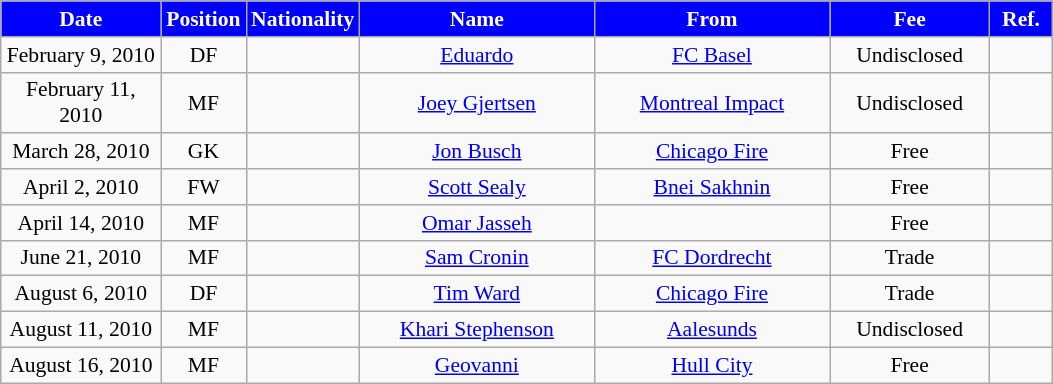<table class="wikitable"  style="text-align:center; font-size:90%; ">
<tr>
<th style="background:#00f; color:white; width:100px;">Date</th>
<th style="background:#00f; color:white; width:50px;">Position</th>
<th style="background:#00f; color:white; width:50px;">Nationality</th>
<th style="background:#00f; color:white; width:150px;">Name</th>
<th style="background:#00f; color:white; width:150px;">From</th>
<th style="background:#00f; color:white; width:100px;">Fee</th>
<th style="background:#00f; color:white; width:35px;">Ref.</th>
</tr>
<tr>
<td>February 9, 2010</td>
<td>DF</td>
<td></td>
<td><a href='#'>Eduardo</a></td>
<td><a href='#'>FC Basel</a></td>
<td>Undisclosed</td>
<td></td>
</tr>
<tr>
<td>February 11, 2010</td>
<td>MF</td>
<td></td>
<td><a href='#'>Joey Gjertsen</a></td>
<td><a href='#'>Montreal Impact</a></td>
<td>Undisclosed</td>
<td></td>
</tr>
<tr>
<td>March 28, 2010</td>
<td>GK</td>
<td></td>
<td><a href='#'>Jon Busch</a></td>
<td><a href='#'>Chicago Fire</a></td>
<td>Free</td>
<td></td>
</tr>
<tr>
<td>April 2, 2010</td>
<td>FW</td>
<td></td>
<td><a href='#'>Scott Sealy</a></td>
<td><a href='#'>Bnei Sakhnin</a></td>
<td>Free</td>
<td></td>
</tr>
<tr>
<td>April 14, 2010</td>
<td>MF</td>
<td></td>
<td><a href='#'>Omar Jasseh</a></td>
<td></td>
<td>Free</td>
<td></td>
</tr>
<tr>
<td>June 21, 2010</td>
<td>MF</td>
<td></td>
<td><a href='#'>Sam Cronin</a></td>
<td><a href='#'>FC Dordrecht</a></td>
<td>Trade</td>
<td></td>
</tr>
<tr>
<td>August 6, 2010</td>
<td>DF</td>
<td></td>
<td><a href='#'>Tim Ward</a></td>
<td><a href='#'>Chicago Fire</a></td>
<td>Trade</td>
<td></td>
</tr>
<tr>
<td>August 11, 2010</td>
<td>MF</td>
<td></td>
<td><a href='#'>Khari Stephenson</a></td>
<td><a href='#'>Aalesunds</a></td>
<td>Undisclosed</td>
<td></td>
</tr>
<tr>
<td>August 16, 2010</td>
<td>MF</td>
<td></td>
<td><a href='#'>Geovanni</a></td>
<td><a href='#'>Hull City</a></td>
<td>Free</td>
<td></td>
</tr>
</table>
